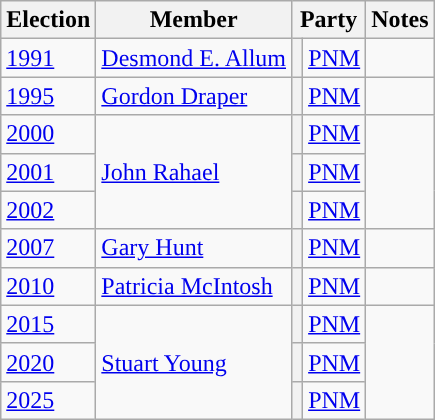<table class="wikitable sortable">
<tr>
<th>Election</th>
<th>Member</th>
<th colspan="2">Party</th>
<th>Notes</th>
</tr>
<tr>
<td><a href='#'>1991</a></td>
<td><a href='#'>Desmond E. Allum</a></td>
<th style="background-color: "></th>
<td><a href='#'>PNM</a></td>
<td></td>
</tr>
<tr>
<td><a href='#'>1995</a></td>
<td><a href='#'>Gordon Draper</a></td>
<th style="background-color: "></th>
<td><a href='#'>PNM</a></td>
<td></td>
</tr>
<tr>
<td><a href='#'>2000</a></td>
<td rowspan="3"><a href='#'>John Rahael</a></td>
<th style="background-color: "></th>
<td><a href='#'>PNM</a></td>
<td rowspan="3"></td>
</tr>
<tr>
<td><a href='#'>2001</a></td>
<th style="background-color: "></th>
<td><a href='#'>PNM</a></td>
</tr>
<tr>
<td><a href='#'>2002</a></td>
<th style="background-color: "></th>
<td><a href='#'>PNM</a></td>
</tr>
<tr>
<td><a href='#'>2007</a></td>
<td><a href='#'>Gary Hunt</a></td>
<th style="background-color: "></th>
<td><a href='#'>PNM</a></td>
<td></td>
</tr>
<tr>
<td><a href='#'>2010</a></td>
<td><a href='#'>Patricia McIntosh</a></td>
<th style="background-color: "></th>
<td><a href='#'>PNM</a></td>
<td></td>
</tr>
<tr>
<td><a href='#'>2015</a></td>
<td rowspan="3"><a href='#'>Stuart Young</a></td>
<th style="background-color: "></th>
<td><a href='#'>PNM</a></td>
<td rowspan="3"></td>
</tr>
<tr>
<td><a href='#'>2020</a></td>
<th style="background-color: "></th>
<td><a href='#'>PNM</a></td>
</tr>
<tr>
<td><a href='#'>2025</a></td>
<th style="background-color: "></th>
<td><a href='#'>PNM</a></td>
</tr>
</table>
